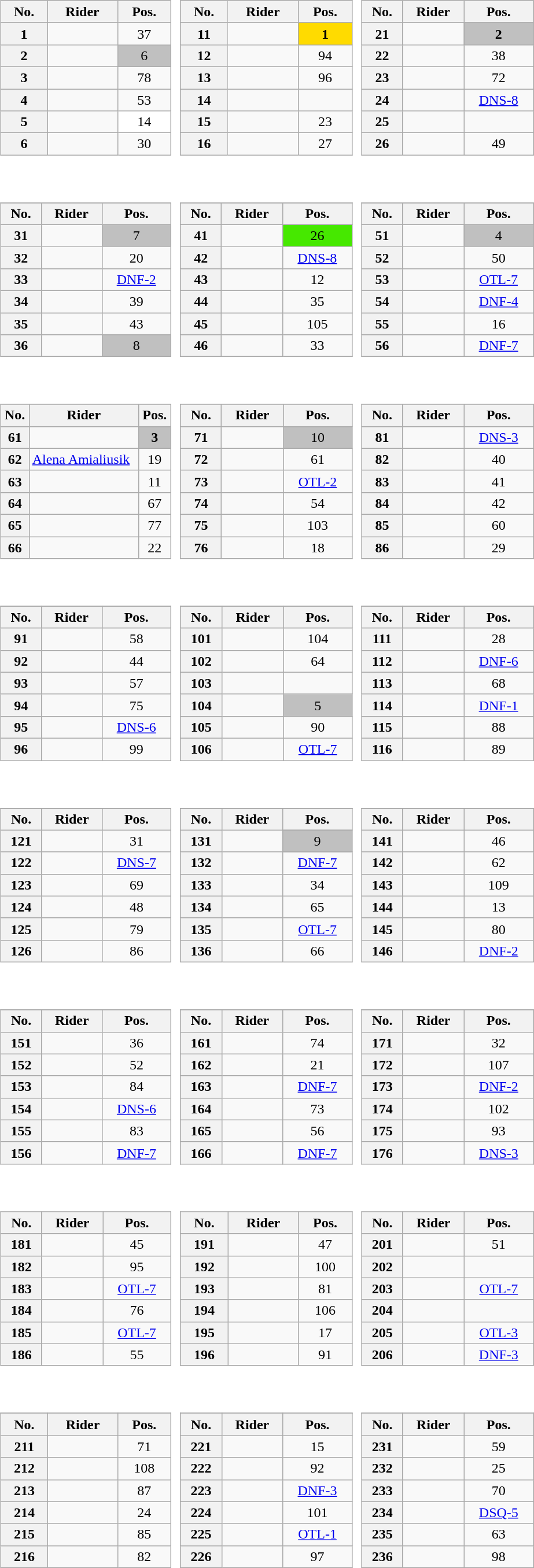<table>
<tr valign="top">
<td style="width:33%;"><br><table class="wikitable plainrowheaders" style="text-align:center; width:97%">
<tr>
</tr>
<tr style="text-align:center;">
<th scope="col">No.</th>
<th scope="col">Rider</th>
<th scope="col">Pos.</th>
</tr>
<tr>
<th scope="row" style="text-align:center;">1</th>
<td style="text-align:left;"></td>
<td>37</td>
</tr>
<tr>
<th scope="row" style="text-align:center;">2</th>
<td style="text-align:left;"></td>
<td style="text-align:center; background:silver;">6</td>
</tr>
<tr>
<th scope="row" style="text-align:center;">3</th>
<td style="text-align:left;"></td>
<td>78</td>
</tr>
<tr>
<th scope="row" style="text-align:center;">4</th>
<td style="text-align:left;"></td>
<td>53</td>
</tr>
<tr>
<th scope="row" style="text-align:center;">5</th>
<td style="text-align:left;"> </td>
<td style="text-align:center; background:white;">14</td>
</tr>
<tr>
<th scope="row" style="text-align:center;">6</th>
<td style="text-align:left;"></td>
<td>30</td>
</tr>
</table>
</td>
<td><br><table class="wikitable plainrowheaders" style="text-align:center; width:97%">
<tr>
</tr>
<tr style="text-align:center;">
<th scope="col">No.</th>
<th scope="col">Rider</th>
<th scope="col">Pos.</th>
</tr>
<tr>
<th scope="row" style="text-align:center;">11</th>
<td style="text-align:left;"></td>
<td style="text-align:center; background:#FFDB00;"><strong>1</strong></td>
</tr>
<tr>
<th scope="row" style="text-align:center;">12</th>
<td style="text-align:left;"></td>
<td>94</td>
</tr>
<tr>
<th scope="row" style="text-align:center;">13</th>
<td style="text-align:left;"></td>
<td>96</td>
</tr>
<tr>
<th scope="row" style="text-align:center;">14</th>
<td style="text-align:left;"></td>
<td></td>
</tr>
<tr>
<th scope="row" style="text-align:center;">15</th>
<td style="text-align:left;"></td>
<td>23</td>
</tr>
<tr>
<th scope="row" style="text-align:center;">16</th>
<td style="text-align:left;"></td>
<td>27</td>
</tr>
</table>
</td>
<td><br><table class="wikitable plainrowheaders" style="text-align:center; width:97%">
<tr>
</tr>
<tr style="text-align:center;">
<th scope="col">No.</th>
<th scope="col">Rider</th>
<th scope="col">Pos.</th>
</tr>
<tr>
<th scope="row" style="text-align:center;">21</th>
<td style="text-align:left;"> </td>
<td style="text-align:center; background:silver;"><strong>2</strong></td>
</tr>
<tr>
<th scope="row" style="text-align:center;">22</th>
<td style="text-align:left;"></td>
<td>38</td>
</tr>
<tr>
<th scope="row" style="text-align:center;">23</th>
<td style="text-align:left;"></td>
<td>72</td>
</tr>
<tr>
<th scope="row" style="text-align:center;">24</th>
<td style="text-align:left;"></td>
<td><a href='#'>DNS-8</a></td>
</tr>
<tr>
<th scope="row" style="text-align:center;">25</th>
<td style="text-align:left;"></td>
<td></td>
</tr>
<tr>
<th scope="row" style="text-align:center;">26</th>
<td style="text-align:left;"></td>
<td>49</td>
</tr>
</table>
</td>
<td></td>
</tr>
<tr valign="top">
<td style="width:33%;"><br><table class="wikitable plainrowheaders" style="text-align:center; width:97%">
<tr>
</tr>
<tr style="text-align:center;">
<th scope="col">No.</th>
<th scope="col">Rider</th>
<th scope="col">Pos.</th>
</tr>
<tr>
<th scope="row" style="text-align:center;">31</th>
<td style="text-align:left;"></td>
<td style="text-align:center; background:silver;">7</td>
</tr>
<tr>
<th scope="row" style="text-align:center;">32</th>
<td style="text-align:left;"></td>
<td>20</td>
</tr>
<tr>
<th scope="row" style="text-align:center;">33</th>
<td style="text-align:left;"></td>
<td><a href='#'>DNF-2</a></td>
</tr>
<tr>
<th scope="row" style="text-align:center;">34</th>
<td style="text-align:left;"></td>
<td>39</td>
</tr>
<tr>
<th scope="row" style="text-align:center;">35</th>
<td style="text-align:left;"></td>
<td>43</td>
</tr>
<tr>
<th scope="row" style="text-align:center;">36</th>
<td style="text-align:left;"></td>
<td style="text-align:center; background:silver;">8</td>
</tr>
</table>
</td>
<td><br><table class="wikitable plainrowheaders" style="text-align:center; width:97%">
<tr>
</tr>
<tr style="text-align:center;">
<th scope="col">No.</th>
<th scope="col">Rider</th>
<th scope="col">Pos.</th>
</tr>
<tr>
<th scope="row" style="text-align:center;">41</th>
<td style="text-align:left;">  </td>
<td style="text-align:center; background:#46E800;">26</td>
</tr>
<tr>
<th scope="row" style="text-align:center;">42</th>
<td style="text-align:left;"></td>
<td><a href='#'>DNS-8</a></td>
</tr>
<tr>
<th scope="row" style="text-align:center;">43</th>
<td style="text-align:left;"></td>
<td>12</td>
</tr>
<tr>
<th scope="row" style="text-align:center;">44</th>
<td style="text-align:left;"></td>
<td>35</td>
</tr>
<tr>
<th scope="row" style="text-align:center;">45</th>
<td style="text-align:left;"></td>
<td>105</td>
</tr>
<tr>
<th scope="row" style="text-align:center;">46</th>
<td style="text-align:left;"></td>
<td>33</td>
</tr>
</table>
</td>
<td><br><table class="wikitable plainrowheaders" style="text-align:center; width:97%">
<tr>
</tr>
<tr style="text-align:center;">
<th scope="col">No.</th>
<th scope="col">Rider</th>
<th scope="col">Pos.</th>
</tr>
<tr>
<th scope="row" style="text-align:center;">51</th>
<td style="text-align:left;"></td>
<td style="text-align:center; background:silver;">4</td>
</tr>
<tr>
<th scope="row" style="text-align:center;">52</th>
<td style="text-align:left;"></td>
<td>50</td>
</tr>
<tr>
<th scope="row" style="text-align:center;">53</th>
<td style="text-align:left;"></td>
<td><a href='#'>OTL-7</a></td>
</tr>
<tr>
<th scope="row" style="text-align:center;">54</th>
<td style="text-align:left;"></td>
<td><a href='#'>DNF-4</a></td>
</tr>
<tr>
<th scope="row" style="text-align:center;">55</th>
<td style="text-align:left;"></td>
<td>16</td>
</tr>
<tr>
<th scope="row" style="text-align:center;">56</th>
<td style="text-align:left;"></td>
<td><a href='#'>DNF-7</a></td>
</tr>
</table>
</td>
<td></td>
</tr>
<tr valign="top">
<td style="width:33%;"><br><table class="wikitable plainrowheaders" style="text-align:center; width:97%">
<tr>
</tr>
<tr style="text-align:center;">
<th scope="col">No.</th>
<th scope="col">Rider</th>
<th scope="col">Pos.</th>
</tr>
<tr>
<th scope="row" style="text-align:center;">61</th>
<td style="text-align:left;"></td>
<td style="text-align:center; background:silver;"><strong>3</strong></td>
</tr>
<tr>
<th scope="row" style="text-align:center;">62</th>
<td style="text-align:left;"> <a href='#'>Alena Amialiusik</a> </td>
<td>19</td>
</tr>
<tr>
<th scope="row" style="text-align:center;">63</th>
<td style="text-align:left;"></td>
<td>11</td>
</tr>
<tr>
<th scope="row" style="text-align:center;">64</th>
<td style="text-align:left;"></td>
<td>67</td>
</tr>
<tr>
<th scope="row" style="text-align:center;">65</th>
<td style="text-align:left;"></td>
<td>77</td>
</tr>
<tr>
<th scope="row" style="text-align:center;">66</th>
<td style="text-align:left;"></td>
<td>22</td>
</tr>
</table>
</td>
<td><br><table class="wikitable plainrowheaders" style="text-align:center; width:97%">
<tr>
</tr>
<tr style="text-align:center;">
<th scope="col">No.</th>
<th scope="col">Rider</th>
<th scope="col">Pos.</th>
</tr>
<tr>
<th scope="row" style="text-align:center;">71</th>
<td style="text-align:left;"></td>
<td style="text-align:center; background:silver;">10</td>
</tr>
<tr>
<th scope="row" style="text-align:center;">72</th>
<td style="text-align:left;"></td>
<td>61</td>
</tr>
<tr>
<th scope="row" style="text-align:center;">73</th>
<td style="text-align:left;"></td>
<td><a href='#'>OTL-2</a></td>
</tr>
<tr>
<th scope="row" style="text-align:center;">74</th>
<td style="text-align:left;"></td>
<td>54</td>
</tr>
<tr>
<th scope="row" style="text-align:center;">75</th>
<td style="text-align:left;"></td>
<td>103</td>
</tr>
<tr>
<th scope="row" style="text-align:center;">76</th>
<td style="text-align:left;"></td>
<td>18</td>
</tr>
</table>
</td>
<td><br><table class="wikitable plainrowheaders" style="text-align:center; width:97%">
<tr>
</tr>
<tr style="text-align:center;">
<th scope="col">No.</th>
<th scope="col">Rider</th>
<th scope="col">Pos.</th>
</tr>
<tr>
<th scope="row" style="text-align:center;">81</th>
<td style="text-align:left;"></td>
<td><a href='#'>DNS-3</a></td>
</tr>
<tr>
<th scope="row" style="text-align:center;">82</th>
<td style="text-align:left;"></td>
<td>40</td>
</tr>
<tr>
<th scope="row" style="text-align:center;">83</th>
<td style="text-align:left;"></td>
<td>41</td>
</tr>
<tr>
<th scope="row" style="text-align:center;">84</th>
<td style="text-align:left;"></td>
<td>42</td>
</tr>
<tr>
<th scope="row" style="text-align:center;">85</th>
<td style="text-align:left;"></td>
<td>60</td>
</tr>
<tr>
<th scope="row" style="text-align:center;">86</th>
<td style="text-align:left;"></td>
<td>29</td>
</tr>
</table>
</td>
<td></td>
</tr>
<tr valign="top">
<td style="width:33%;"><br><table class="wikitable plainrowheaders" style="text-align:center; width:97%">
<tr>
</tr>
<tr style="text-align:center;">
<th scope="col">No.</th>
<th scope="col">Rider</th>
<th scope="col">Pos.</th>
</tr>
<tr>
<th scope="row" style="text-align:center;">91</th>
<td style="text-align:left;"></td>
<td>58</td>
</tr>
<tr>
<th scope="row" style="text-align:center;">92</th>
<td style="text-align:left;"></td>
<td>44</td>
</tr>
<tr>
<th scope="row" style="text-align:center;">93</th>
<td style="text-align:left;"></td>
<td>57</td>
</tr>
<tr>
<th scope="row" style="text-align:center;">94</th>
<td style="text-align:left;"></td>
<td>75</td>
</tr>
<tr>
<th scope="row" style="text-align:center;">95</th>
<td style="text-align:left;"></td>
<td><a href='#'>DNS-6</a></td>
</tr>
<tr>
<th scope="row" style="text-align:center;">96</th>
<td style="text-align:left;"></td>
<td>99</td>
</tr>
</table>
</td>
<td><br><table class="wikitable plainrowheaders" style="text-align:center; width:97%">
<tr>
</tr>
<tr style="text-align:center;">
<th scope="col">No.</th>
<th scope="col">Rider</th>
<th scope="col">Pos.</th>
</tr>
<tr>
<th scope="row" style="text-align:center;">101</th>
<td style="text-align:left;"></td>
<td>104</td>
</tr>
<tr>
<th scope="row" style="text-align:center;">102</th>
<td style="text-align:left;"></td>
<td>64</td>
</tr>
<tr>
<th scope="row" style="text-align:center;">103</th>
<td style="text-align:left;"></td>
<td></td>
</tr>
<tr>
<th scope="row" style="text-align:center;">104</th>
<td style="text-align:left;"></td>
<td style="text-align:center; background:silver;">5</td>
</tr>
<tr>
<th scope="row" style="text-align:center;">105</th>
<td style="text-align:left;"></td>
<td>90</td>
</tr>
<tr>
<th scope="row" style="text-align:center;">106</th>
<td style="text-align:left;"></td>
<td><a href='#'>OTL-7</a></td>
</tr>
</table>
</td>
<td><br><table class="wikitable plainrowheaders" style="text-align:center; width:97%">
<tr>
</tr>
<tr style="text-align:center;">
<th scope="col">No.</th>
<th scope="col">Rider</th>
<th scope="col">Pos.</th>
</tr>
<tr>
<th scope="row" style="text-align:center;">111</th>
<td style="text-align:left;"></td>
<td>28</td>
</tr>
<tr>
<th scope="row" style="text-align:center;">112</th>
<td style="text-align:left;"></td>
<td><a href='#'>DNF-6</a></td>
</tr>
<tr>
<th scope="row" style="text-align:center;">113</th>
<td style="text-align:left;"></td>
<td>68</td>
</tr>
<tr>
<th scope="row" style="text-align:center;">114</th>
<td style="text-align:left;"></td>
<td><a href='#'>DNF-1</a></td>
</tr>
<tr>
<th scope="row" style="text-align:center;">115</th>
<td style="text-align:left;"></td>
<td>88</td>
</tr>
<tr>
<th scope="row" style="text-align:center;">116</th>
<td style="text-align:left;"></td>
<td>89</td>
</tr>
</table>
</td>
<td></td>
</tr>
<tr valign="top">
<td style="width:33%;"><br><table class="wikitable plainrowheaders" style="text-align:center; width:97%">
<tr>
</tr>
<tr style="text-align:center;">
<th scope="col">No.</th>
<th scope="col">Rider</th>
<th scope="col">Pos.</th>
</tr>
<tr>
<th scope="row" style="text-align:center;">121</th>
<td style="text-align:left;"></td>
<td>31</td>
</tr>
<tr>
<th scope="row" style="text-align:center;">122</th>
<td style="text-align:left;"></td>
<td><a href='#'>DNS-7</a></td>
</tr>
<tr>
<th scope="row" style="text-align:center;">123</th>
<td style="text-align:left;"></td>
<td>69</td>
</tr>
<tr>
<th scope="row" style="text-align:center;">124</th>
<td style="text-align:left;"></td>
<td>48</td>
</tr>
<tr>
<th scope="row" style="text-align:center;">125</th>
<td style="text-align:left;"></td>
<td>79</td>
</tr>
<tr>
<th scope="row" style="text-align:center;">126</th>
<td style="text-align:left;"></td>
<td>86</td>
</tr>
</table>
</td>
<td><br><table class="wikitable plainrowheaders" style="text-align:center; width:97%">
<tr>
</tr>
<tr style="text-align:center;">
<th scope="col">No.</th>
<th scope="col">Rider</th>
<th scope="col">Pos.</th>
</tr>
<tr>
<th scope="row" style="text-align:center;">131</th>
<td style="text-align:left;"></td>
<td style="text-align:center; background:silver;">9</td>
</tr>
<tr>
<th scope="row" style="text-align:center;">132</th>
<td style="text-align:left;"></td>
<td><a href='#'>DNF-7</a></td>
</tr>
<tr>
<th scope="row" style="text-align:center;">133</th>
<td style="text-align:left;"></td>
<td>34</td>
</tr>
<tr>
<th scope="row" style="text-align:center;">134</th>
<td style="text-align:left;"></td>
<td>65</td>
</tr>
<tr>
<th scope="row" style="text-align:center;">135</th>
<td style="text-align:left;"></td>
<td><a href='#'>OTL-7</a></td>
</tr>
<tr>
<th scope="row" style="text-align:center;">136</th>
<td style="text-align:left;"></td>
<td>66</td>
</tr>
</table>
</td>
<td><br><table class="wikitable plainrowheaders" style="text-align:center; width:97%">
<tr>
</tr>
<tr style="text-align:center;">
<th scope="col">No.</th>
<th scope="col">Rider</th>
<th scope="col">Pos.</th>
</tr>
<tr>
<th scope="row" style="text-align:center;">141</th>
<td style="text-align:left;"></td>
<td>46</td>
</tr>
<tr>
<th scope="row" style="text-align:center;">142</th>
<td style="text-align:left;"></td>
<td>62</td>
</tr>
<tr>
<th scope="row" style="text-align:center;">143</th>
<td style="text-align:left;"></td>
<td>109</td>
</tr>
<tr>
<th scope="row" style="text-align:center;">144</th>
<td style="text-align:left;"></td>
<td>13</td>
</tr>
<tr>
<th scope="row" style="text-align:center;">145</th>
<td style="text-align:left;"></td>
<td>80</td>
</tr>
<tr>
<th scope="row" style="text-align:center;">146</th>
<td style="text-align:left;"></td>
<td><a href='#'>DNF-2</a></td>
</tr>
</table>
</td>
<td></td>
</tr>
<tr valign="top">
<td style="width:33%;"><br><table class="wikitable plainrowheaders" style="text-align:center; width:97%">
<tr>
</tr>
<tr style="text-align:center;">
<th scope="col">No.</th>
<th scope="col">Rider</th>
<th scope="col">Pos.</th>
</tr>
<tr>
<th scope="row" style="text-align:center;">151</th>
<td style="text-align:left;"></td>
<td>36</td>
</tr>
<tr>
<th scope="row" style="text-align:center;">152</th>
<td style="text-align:left;"></td>
<td>52</td>
</tr>
<tr>
<th scope="row" style="text-align:center;">153</th>
<td style="text-align:left;"></td>
<td>84</td>
</tr>
<tr>
<th scope="row" style="text-align:center;">154</th>
<td style="text-align:left;"></td>
<td><a href='#'>DNS-6</a></td>
</tr>
<tr>
<th scope="row" style="text-align:center;">155</th>
<td style="text-align:left;"></td>
<td>83</td>
</tr>
<tr>
<th scope="row" style="text-align:center;">156</th>
<td style="text-align:left;"></td>
<td><a href='#'>DNF-7</a></td>
</tr>
</table>
</td>
<td><br><table class="wikitable plainrowheaders" style="text-align:center; width:97%">
<tr>
</tr>
<tr style="text-align:center;">
<th scope="col">No.</th>
<th scope="col">Rider</th>
<th scope="col">Pos.</th>
</tr>
<tr>
<th scope="row" style="text-align:center;">161</th>
<td style="text-align:left;"></td>
<td>74</td>
</tr>
<tr>
<th scope="row" style="text-align:center;">162</th>
<td style="text-align:left;"></td>
<td>21</td>
</tr>
<tr>
<th scope="row" style="text-align:center;">163</th>
<td style="text-align:left;"></td>
<td><a href='#'>DNF-7</a></td>
</tr>
<tr>
<th scope="row" style="text-align:center;">164</th>
<td style="text-align:left;"></td>
<td>73</td>
</tr>
<tr>
<th scope="row" style="text-align:center;">165</th>
<td style="text-align:left;"></td>
<td>56</td>
</tr>
<tr>
<th scope="row" style="text-align:center;">166</th>
<td style="text-align:left;"></td>
<td><a href='#'>DNF-7</a></td>
</tr>
</table>
</td>
<td><br><table class="wikitable plainrowheaders" style="text-align:center; width:97%">
<tr>
</tr>
<tr style="text-align:center;">
<th scope="col">No.</th>
<th scope="col">Rider</th>
<th scope="col">Pos.</th>
</tr>
<tr>
<th scope="row" style="text-align:center;">171</th>
<td style="text-align:left;"></td>
<td>32</td>
</tr>
<tr>
<th scope="row" style="text-align:center;">172</th>
<td style="text-align:left;"></td>
<td>107</td>
</tr>
<tr>
<th scope="row" style="text-align:center;">173</th>
<td style="text-align:left;"></td>
<td><a href='#'>DNF-2</a></td>
</tr>
<tr>
<th scope="row" style="text-align:center;">174</th>
<td style="text-align:left;"></td>
<td>102</td>
</tr>
<tr>
<th scope="row" style="text-align:center;">175</th>
<td style="text-align:left;"></td>
<td>93</td>
</tr>
<tr>
<th scope="row" style="text-align:center;">176</th>
<td style="text-align:left;"></td>
<td><a href='#'>DNS-3</a></td>
</tr>
</table>
</td>
<td></td>
</tr>
<tr valign="top">
<td style="width:33%;"><br><table class="wikitable plainrowheaders" style="text-align:center; width:97%">
<tr>
</tr>
<tr style="text-align:center;">
<th scope="col">No.</th>
<th scope="col">Rider</th>
<th scope="col">Pos.</th>
</tr>
<tr>
<th scope="row" style="text-align:center;">181</th>
<td style="text-align:left;"></td>
<td>45</td>
</tr>
<tr>
<th scope="row" style="text-align:center;">182</th>
<td style="text-align:left;"></td>
<td>95</td>
</tr>
<tr>
<th scope="row" style="text-align:center;">183</th>
<td style="text-align:left;"></td>
<td><a href='#'>OTL-7</a></td>
</tr>
<tr>
<th scope="row" style="text-align:center;">184</th>
<td style="text-align:left;"></td>
<td>76</td>
</tr>
<tr>
<th scope="row" style="text-align:center;">185</th>
<td style="text-align:left;"></td>
<td><a href='#'>OTL-7</a></td>
</tr>
<tr>
<th scope="row" style="text-align:center;">186</th>
<td style="text-align:left;"></td>
<td>55</td>
</tr>
</table>
</td>
<td><br><table class="wikitable plainrowheaders" style="text-align:center; width:97%">
<tr>
</tr>
<tr style="text-align:center;">
<th scope="col">No.</th>
<th scope="col">Rider</th>
<th scope="col">Pos.</th>
</tr>
<tr>
<th scope="row" style="text-align:center;">191</th>
<td style="text-align:left;"></td>
<td>47</td>
</tr>
<tr>
<th scope="row" style="text-align:center;">192</th>
<td style="text-align:left;"></td>
<td>100</td>
</tr>
<tr>
<th scope="row" style="text-align:center;">193</th>
<td style="text-align:left;"></td>
<td>81</td>
</tr>
<tr>
<th scope="row" style="text-align:center;">194</th>
<td style="text-align:left;"></td>
<td>106</td>
</tr>
<tr>
<th scope="row" style="text-align:center;">195</th>
<td style="text-align:left;"></td>
<td>17</td>
</tr>
<tr>
<th scope="row" style="text-align:center;">196</th>
<td style="text-align:left;"></td>
<td>91</td>
</tr>
</table>
</td>
<td><br><table class="wikitable plainrowheaders" style="text-align:center; width:97%">
<tr>
</tr>
<tr style="text-align:center;">
<th scope="col">No.</th>
<th scope="col">Rider</th>
<th scope="col">Pos.</th>
</tr>
<tr>
<th scope="row" style="text-align:center;">201</th>
<td style="text-align:left;"></td>
<td>51</td>
</tr>
<tr>
<th scope="row" style="text-align:center;">202</th>
<td style="text-align:left;"></td>
<td></td>
</tr>
<tr>
<th scope="row" style="text-align:center;">203</th>
<td style="text-align:left;"></td>
<td><a href='#'>OTL-7</a></td>
</tr>
<tr>
<th scope="row" style="text-align:center;">204</th>
<td style="text-align:left;"></td>
<td></td>
</tr>
<tr>
<th scope="row" style="text-align:center;">205</th>
<td style="text-align:left;"></td>
<td><a href='#'>OTL-3</a></td>
</tr>
<tr>
<th scope="row" style="text-align:center;">206</th>
<td style="text-align:left;"></td>
<td><a href='#'>DNF-3</a></td>
</tr>
</table>
</td>
<td></td>
</tr>
<tr valign="top">
<td style="width:33%;"><br><table class="wikitable plainrowheaders" style="text-align:center; width:97%">
<tr>
</tr>
<tr style="text-align:center;">
<th scope="col">No.</th>
<th scope="col">Rider</th>
<th scope="col">Pos.</th>
</tr>
<tr>
<th scope="row" style="text-align:center;">211</th>
<td style="text-align:left;"></td>
<td>71</td>
</tr>
<tr>
<th scope="row" style="text-align:center;">212</th>
<td style="text-align:left;"></td>
<td>108</td>
</tr>
<tr>
<th scope="row" style="text-align:center;">213</th>
<td style="text-align:left;"></td>
<td>87</td>
</tr>
<tr>
<th scope="row" style="text-align:center;">214</th>
<td style="text-align:left;"></td>
<td>24</td>
</tr>
<tr>
<th scope="row" style="text-align:center;">215</th>
<td style="text-align:left;"></td>
<td>85</td>
</tr>
<tr>
<th scope="row" style="text-align:center;">216</th>
<td style="text-align:left;"></td>
<td>82</td>
</tr>
</table>
</td>
<td><br><table class="wikitable plainrowheaders" style="text-align:center; width:97%">
<tr>
</tr>
<tr style="text-align:center;">
<th scope="col">No.</th>
<th scope="col">Rider</th>
<th scope="col">Pos.</th>
</tr>
<tr>
<th scope="row" style="text-align:center;">221</th>
<td style="text-align:left;"></td>
<td>15</td>
</tr>
<tr>
<th scope="row" style="text-align:center;">222</th>
<td style="text-align:left;"></td>
<td>92</td>
</tr>
<tr>
<th scope="row" style="text-align:center;">223</th>
<td style="text-align:left;"></td>
<td><a href='#'>DNF-3</a></td>
</tr>
<tr>
<th scope="row" style="text-align:center;">224</th>
<td style="text-align:left;"></td>
<td>101</td>
</tr>
<tr>
<th scope="row" style="text-align:center;">225</th>
<td style="text-align:left;"></td>
<td><a href='#'>OTL-1</a></td>
</tr>
<tr>
<th scope="row" style="text-align:center;">226</th>
<td style="text-align:left;"></td>
<td>97</td>
</tr>
</table>
</td>
<td><br><table class="wikitable plainrowheaders" style="text-align:center; width:97%">
<tr>
</tr>
<tr style="text-align:center;">
<th scope="col">No.</th>
<th scope="col">Rider</th>
<th scope="col">Pos.</th>
</tr>
<tr>
<th scope="row" style="text-align:center;">231</th>
<td style="text-align:left;"></td>
<td>59</td>
</tr>
<tr>
<th scope="row" style="text-align:center;">232</th>
<td style="text-align:left;"></td>
<td>25</td>
</tr>
<tr>
<th scope="row" style="text-align:center;">233</th>
<td style="text-align:left;"></td>
<td>70</td>
</tr>
<tr>
<th scope="row" style="text-align:center;">234</th>
<td style="text-align:left;"></td>
<td><a href='#'>DSQ-5</a></td>
</tr>
<tr>
<th scope="row" style="text-align:center;">235</th>
<td style="text-align:left;"></td>
<td>63</td>
</tr>
<tr>
<th scope="row" style="text-align:center;">236</th>
<td style="text-align:left;"></td>
<td>98</td>
</tr>
</table>
</td>
</tr>
</table>
